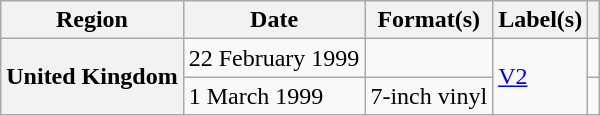<table class="wikitable plainrowheaders">
<tr>
<th scope="col">Region</th>
<th scope="col">Date</th>
<th scope="col">Format(s)</th>
<th scope="col">Label(s)</th>
<th scope="col"></th>
</tr>
<tr>
<th scope="row" rowspan="2">United Kingdom</th>
<td>22 February 1999</td>
<td></td>
<td rowspan="2"><a href='#'>V2</a></td>
<td></td>
</tr>
<tr>
<td>1 March 1999</td>
<td>7-inch vinyl</td>
<td></td>
</tr>
</table>
